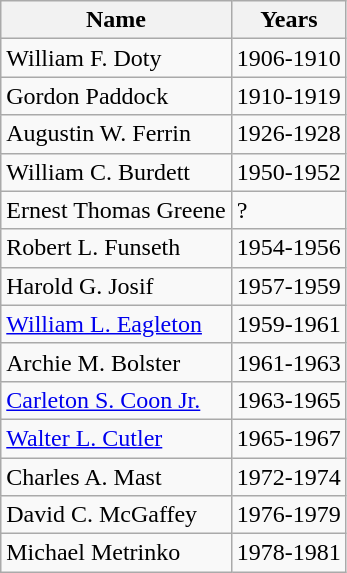<table class="wikitable">
<tr>
<th>Name</th>
<th>Years</th>
</tr>
<tr>
<td>William F. Doty</td>
<td>1906-1910</td>
</tr>
<tr>
<td>Gordon Paddock</td>
<td>1910-1919</td>
</tr>
<tr>
<td>Augustin W. Ferrin</td>
<td>1926-1928</td>
</tr>
<tr>
<td>William C. Burdett</td>
<td>1950-1952</td>
</tr>
<tr>
<td>Ernest Thomas Greene</td>
<td>?</td>
</tr>
<tr>
<td>Robert L. Funseth</td>
<td>1954-1956</td>
</tr>
<tr>
<td>Harold G. Josif</td>
<td>1957-1959</td>
</tr>
<tr>
<td><a href='#'>William L. Eagleton</a></td>
<td>1959-1961</td>
</tr>
<tr>
<td>Archie M. Bolster</td>
<td>1961-1963</td>
</tr>
<tr>
<td><a href='#'>Carleton S. Coon Jr.</a></td>
<td>1963-1965</td>
</tr>
<tr>
<td><a href='#'>Walter L. Cutler</a></td>
<td>1965-1967</td>
</tr>
<tr>
<td>Charles A. Mast</td>
<td>1972-1974</td>
</tr>
<tr>
<td>David C. McGaffey</td>
<td>1976-1979</td>
</tr>
<tr>
<td>Michael Metrinko</td>
<td>1978-1981</td>
</tr>
</table>
